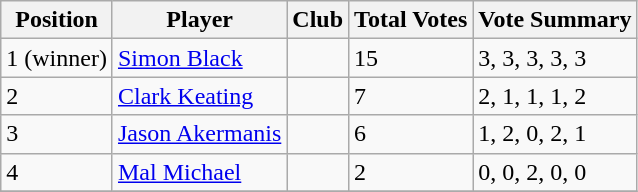<table class="wikitable">
<tr>
<th>Position</th>
<th>Player</th>
<th>Club</th>
<th>Total Votes</th>
<th>Vote Summary</th>
</tr>
<tr>
<td>1 (winner)</td>
<td><a href='#'>Simon Black</a></td>
<td></td>
<td>15</td>
<td>3, 3, 3, 3, 3</td>
</tr>
<tr>
<td>2</td>
<td><a href='#'>Clark Keating</a></td>
<td></td>
<td>7</td>
<td>2, 1, 1, 1, 2</td>
</tr>
<tr>
<td>3</td>
<td><a href='#'>Jason Akermanis</a></td>
<td></td>
<td>6</td>
<td>1, 2, 0, 2, 1</td>
</tr>
<tr>
<td>4</td>
<td><a href='#'>Mal Michael</a></td>
<td></td>
<td>2</td>
<td>0, 0, 2, 0, 0</td>
</tr>
<tr>
</tr>
</table>
